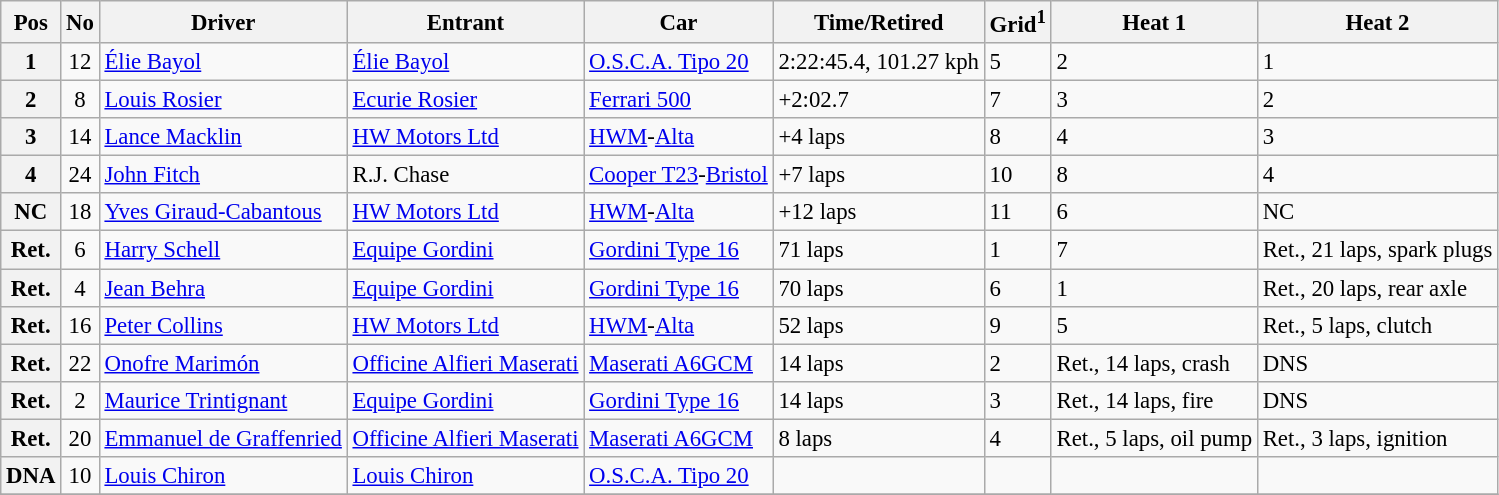<table class="wikitable" style="font-size: 95%;">
<tr>
<th>Pos</th>
<th>No</th>
<th>Driver</th>
<th>Entrant</th>
<th>Car</th>
<th>Time/Retired</th>
<th>Grid<sup>1</sup></th>
<th>Heat 1</th>
<th>Heat 2</th>
</tr>
<tr>
<th>1</th>
<td align="center">12</td>
<td> <a href='#'>Élie Bayol</a></td>
<td><a href='#'>Élie Bayol</a></td>
<td><a href='#'>O.S.C.A. Tipo 20</a></td>
<td>2:22:45.4, 101.27 kph</td>
<td>5</td>
<td>2</td>
<td>1</td>
</tr>
<tr>
<th>2</th>
<td align="center">8</td>
<td> <a href='#'>Louis Rosier</a></td>
<td><a href='#'>Ecurie Rosier</a></td>
<td><a href='#'>Ferrari 500</a></td>
<td>+2:02.7</td>
<td>7</td>
<td>3</td>
<td>2</td>
</tr>
<tr>
<th>3</th>
<td align="center">14</td>
<td> <a href='#'>Lance Macklin</a></td>
<td><a href='#'>HW Motors Ltd</a></td>
<td><a href='#'>HWM</a>-<a href='#'>Alta</a></td>
<td>+4 laps</td>
<td>8</td>
<td>4</td>
<td>3</td>
</tr>
<tr>
<th>4</th>
<td align="center">24</td>
<td> <a href='#'>John Fitch</a></td>
<td>R.J. Chase</td>
<td><a href='#'>Cooper T23</a>-<a href='#'>Bristol</a></td>
<td>+7 laps</td>
<td>10</td>
<td>8</td>
<td>4</td>
</tr>
<tr>
<th>NC</th>
<td align="center">18</td>
<td> <a href='#'>Yves Giraud-Cabantous</a></td>
<td><a href='#'>HW Motors Ltd</a></td>
<td><a href='#'>HWM</a>-<a href='#'>Alta</a></td>
<td>+12 laps</td>
<td>11</td>
<td>6</td>
<td>NC</td>
</tr>
<tr>
<th>Ret.</th>
<td align="center">6</td>
<td> <a href='#'>Harry Schell</a></td>
<td><a href='#'>Equipe Gordini</a></td>
<td><a href='#'>Gordini Type 16</a></td>
<td>71 laps</td>
<td>1</td>
<td>7</td>
<td>Ret., 21 laps, spark plugs</td>
</tr>
<tr>
<th>Ret.</th>
<td align="center">4</td>
<td> <a href='#'>Jean Behra</a></td>
<td><a href='#'>Equipe Gordini</a></td>
<td><a href='#'>Gordini Type 16</a></td>
<td>70 laps</td>
<td>6</td>
<td>1</td>
<td>Ret., 20 laps, rear axle</td>
</tr>
<tr>
<th>Ret.</th>
<td align="center">16</td>
<td> <a href='#'>Peter Collins</a></td>
<td><a href='#'>HW Motors Ltd</a></td>
<td><a href='#'>HWM</a>-<a href='#'>Alta</a></td>
<td>52 laps</td>
<td>9</td>
<td>5</td>
<td>Ret., 5 laps, clutch</td>
</tr>
<tr>
<th>Ret.</th>
<td align="center">22</td>
<td> <a href='#'>Onofre Marimón</a></td>
<td><a href='#'>Officine Alfieri Maserati</a></td>
<td><a href='#'>Maserati A6GCM</a></td>
<td>14 laps</td>
<td>2</td>
<td>Ret., 14 laps, crash</td>
<td>DNS</td>
</tr>
<tr>
<th>Ret.</th>
<td align="center">2</td>
<td> <a href='#'>Maurice Trintignant</a></td>
<td><a href='#'>Equipe Gordini</a></td>
<td><a href='#'>Gordini Type 16</a></td>
<td>14 laps</td>
<td>3</td>
<td>Ret., 14 laps, fire</td>
<td>DNS</td>
</tr>
<tr>
<th>Ret.</th>
<td align="center">20</td>
<td> <a href='#'>Emmanuel de Graffenried</a></td>
<td><a href='#'>Officine Alfieri Maserati</a></td>
<td><a href='#'>Maserati A6GCM</a></td>
<td>8 laps</td>
<td>4</td>
<td>Ret., 5 laps, oil pump</td>
<td>Ret., 3 laps, ignition</td>
</tr>
<tr>
<th>DNA</th>
<td align="center">10</td>
<td> <a href='#'>Louis Chiron</a></td>
<td><a href='#'>Louis Chiron</a></td>
<td><a href='#'>O.S.C.A. Tipo 20</a></td>
<td></td>
<td></td>
<td></td>
<td></td>
</tr>
<tr>
</tr>
</table>
